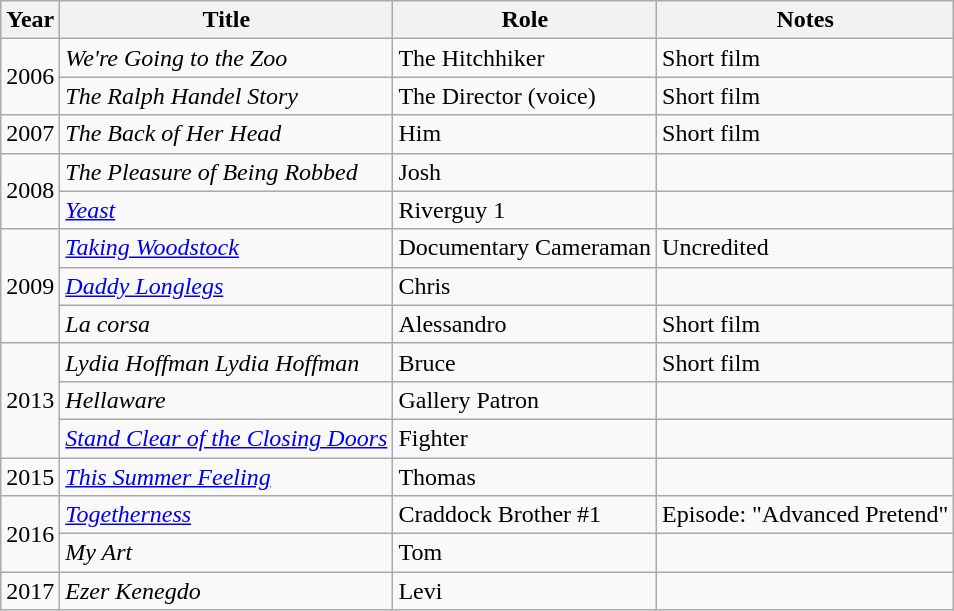<table class="wikitable">
<tr>
<th>Year</th>
<th>Title</th>
<th>Role</th>
<th>Notes</th>
</tr>
<tr>
<td rowspan=2>2006</td>
<td><em>We're Going to the Zoo</em></td>
<td>The Hitchhiker</td>
<td>Short film</td>
</tr>
<tr>
<td><em>The Ralph Handel Story</em></td>
<td>The Director (voice)</td>
<td>Short film</td>
</tr>
<tr>
<td>2007</td>
<td><em>The Back of Her Head</em></td>
<td>Him</td>
<td>Short film</td>
</tr>
<tr>
<td rowspan=2>2008</td>
<td><em>The Pleasure of Being Robbed</em></td>
<td>Josh</td>
<td></td>
</tr>
<tr>
<td><em><a href='#'>Yeast</a></em></td>
<td>Riverguy 1</td>
<td></td>
</tr>
<tr>
<td rowspan=3>2009</td>
<td><em><a href='#'>Taking Woodstock</a></em></td>
<td>Documentary Cameraman</td>
<td>Uncredited</td>
</tr>
<tr>
<td><em><a href='#'>Daddy Longlegs</a></em></td>
<td>Chris</td>
<td></td>
</tr>
<tr>
<td><em>La corsa</em></td>
<td>Alessandro</td>
<td>Short film</td>
</tr>
<tr>
<td rowspan=3>2013</td>
<td><em>Lydia Hoffman Lydia Hoffman</em></td>
<td>Bruce</td>
<td>Short film</td>
</tr>
<tr>
<td><em>Hellaware</em></td>
<td>Gallery Patron</td>
<td></td>
</tr>
<tr>
<td><em><a href='#'>Stand Clear of the Closing Doors</a></em></td>
<td>Fighter</td>
<td></td>
</tr>
<tr>
<td>2015</td>
<td><em><a href='#'>This Summer Feeling</a></em></td>
<td>Thomas</td>
<td></td>
</tr>
<tr>
<td rowspan=2>2016</td>
<td><em><a href='#'>Togetherness</a></em></td>
<td>Craddock Brother #1</td>
<td>Episode: "Advanced Pretend"</td>
</tr>
<tr>
<td><em>My Art</em></td>
<td>Tom</td>
<td></td>
</tr>
<tr>
<td>2017</td>
<td><em>Ezer Kenegdo</em></td>
<td>Levi</td>
<td></td>
</tr>
</table>
